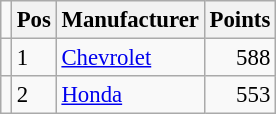<table class="wikitable" style="font-size: 95%">
<tr>
<td></td>
<th>Pos</th>
<th>Manufacturer</th>
<th>Points</th>
</tr>
<tr>
<td align="left"></td>
<td>1</td>
<td> <a href='#'>Chevrolet</a></td>
<td align="right">588</td>
</tr>
<tr>
<td align="left"></td>
<td>2</td>
<td> <a href='#'>Honda</a></td>
<td align="right">553</td>
</tr>
</table>
